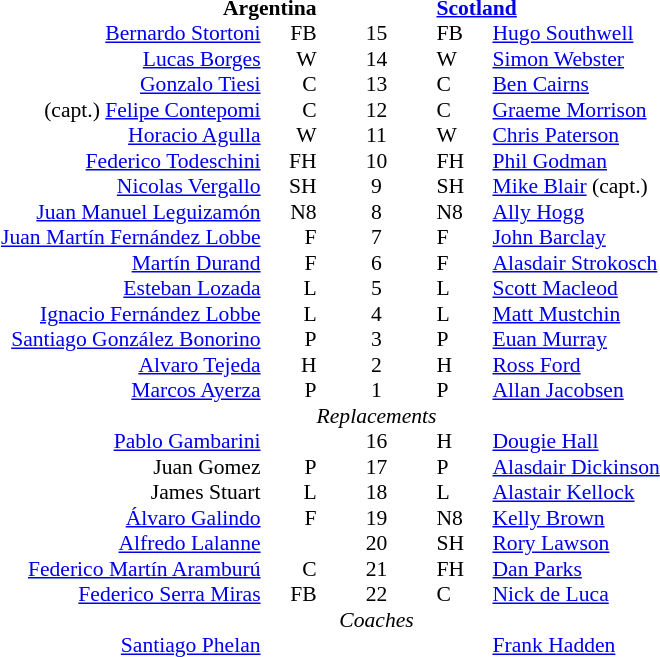<table width="100%" style="font-size: 90%; " cellspacing="0" cellpadding="0" align=center>
<tr>
<td width=41%; text-align=right></td>
<td width=3%; text-align:right></td>
<td width=4%; text-align:center></td>
<td width=3%; text-align:left></td>
<td width=49%; text-align:left></td>
</tr>
<tr>
<td colspan=2; align=right><strong>Argentina</strong></td>
<td></td>
<td colspan=2;><strong><a href='#'>Scotland</a></strong></td>
</tr>
<tr>
<td align=right><a href='#'>Bernardo Stortoni</a></td>
<td align=right>FB</td>
<td align=center>15</td>
<td>FB</td>
<td><a href='#'>Hugo Southwell</a></td>
</tr>
<tr>
<td align=right><a href='#'>Lucas Borges</a></td>
<td align=right>W</td>
<td align=center>14</td>
<td>W</td>
<td><a href='#'>Simon Webster</a></td>
</tr>
<tr>
<td align=right><a href='#'>Gonzalo Tiesi</a></td>
<td align=right>C</td>
<td align=center>13</td>
<td>C</td>
<td><a href='#'>Ben Cairns</a></td>
</tr>
<tr>
<td align=right> (capt.) <a href='#'>Felipe Contepomi</a></td>
<td align=right>C</td>
<td align=center>12</td>
<td>C</td>
<td><a href='#'>Graeme Morrison</a></td>
</tr>
<tr>
<td align=right><a href='#'>Horacio Agulla</a></td>
<td align=right>W</td>
<td align=center>11</td>
<td>W</td>
<td><a href='#'>Chris Paterson</a></td>
</tr>
<tr>
<td align=right><a href='#'>Federico Todeschini</a></td>
<td align=right>FH</td>
<td align=center>10</td>
<td>FH</td>
<td><a href='#'>Phil Godman</a></td>
</tr>
<tr>
<td align=right><a href='#'>Nicolas Vergallo</a></td>
<td align=right>SH</td>
<td align=center>9</td>
<td>SH</td>
<td><a href='#'>Mike Blair</a> (capt.)</td>
</tr>
<tr>
<td align=right><a href='#'>Juan Manuel Leguizamón</a></td>
<td align=right>N8</td>
<td align=center>8</td>
<td>N8</td>
<td><a href='#'>Ally Hogg</a></td>
</tr>
<tr>
<td align=right><a href='#'>Juan Martín Fernández Lobbe</a></td>
<td align=right>F</td>
<td align=center>7</td>
<td>F</td>
<td><a href='#'>John Barclay</a></td>
</tr>
<tr>
<td align=right><a href='#'>Martín Durand</a></td>
<td align=right>F</td>
<td align=center>6</td>
<td>F</td>
<td><a href='#'>Alasdair Strokosch</a></td>
</tr>
<tr>
<td align=right><a href='#'>Esteban Lozada</a></td>
<td align=right>L</td>
<td align=center>5</td>
<td>L</td>
<td><a href='#'>Scott Macleod</a></td>
</tr>
<tr>
<td align=right><a href='#'>Ignacio Fernández Lobbe</a></td>
<td align=right>L</td>
<td align=center>4</td>
<td>L</td>
<td><a href='#'>Matt Mustchin</a></td>
</tr>
<tr>
<td align=right><a href='#'>Santiago González Bonorino</a></td>
<td align=right>P</td>
<td align=center>3</td>
<td>P</td>
<td><a href='#'>Euan Murray</a></td>
</tr>
<tr>
<td align=right><a href='#'>Alvaro Tejeda</a></td>
<td align=right>H</td>
<td align=center>2</td>
<td>H</td>
<td><a href='#'>Ross Ford</a></td>
</tr>
<tr>
<td align=right><a href='#'>Marcos Ayerza</a></td>
<td align=right>P</td>
<td align=center>1</td>
<td>P</td>
<td><a href='#'>Allan Jacobsen</a></td>
</tr>
<tr>
<td></td>
<td></td>
<td align=center><em>Replacements</em></td>
<td></td>
<td></td>
</tr>
<tr>
<td align=right><a href='#'>Pablo Gambarini</a></td>
<td align=right></td>
<td align=center>16</td>
<td>H</td>
<td><a href='#'>Dougie Hall</a> </td>
</tr>
<tr>
<td align=right> Juan Gomez</td>
<td align=right>P</td>
<td align=center>17</td>
<td>P</td>
<td><a href='#'>Alasdair Dickinson</a> </td>
</tr>
<tr>
<td align=right> James Stuart</td>
<td align=right>L</td>
<td align=center>18</td>
<td>L</td>
<td><a href='#'>Alastair Kellock</a> </td>
</tr>
<tr>
<td align=right> <a href='#'>Álvaro Galindo</a></td>
<td align=right>F</td>
<td align=center>19</td>
<td>N8</td>
<td><a href='#'>Kelly Brown</a> </td>
</tr>
<tr>
<td align=right><a href='#'>Alfredo Lalanne</a></td>
<td align=right></td>
<td align=center>20</td>
<td>SH</td>
<td><a href='#'>Rory Lawson</a> </td>
</tr>
<tr>
<td align=right> <a href='#'>Federico Martín Aramburú</a></td>
<td align=right>C</td>
<td align=center>21</td>
<td>FH</td>
<td><a href='#'>Dan Parks</a> </td>
</tr>
<tr>
<td align=right> <a href='#'>Federico Serra Miras</a></td>
<td align=right>FB</td>
<td align=center>22</td>
<td>C</td>
<td><a href='#'>Nick de Luca</a> </td>
</tr>
<tr>
<td></td>
<td></td>
<td align=center><em>Coaches</em></td>
<td></td>
<td></td>
</tr>
<tr>
<td align=right> <a href='#'>Santiago Phelan</a></td>
<td></td>
<td></td>
<td></td>
<td><a href='#'>Frank Hadden</a> </td>
</tr>
</table>
